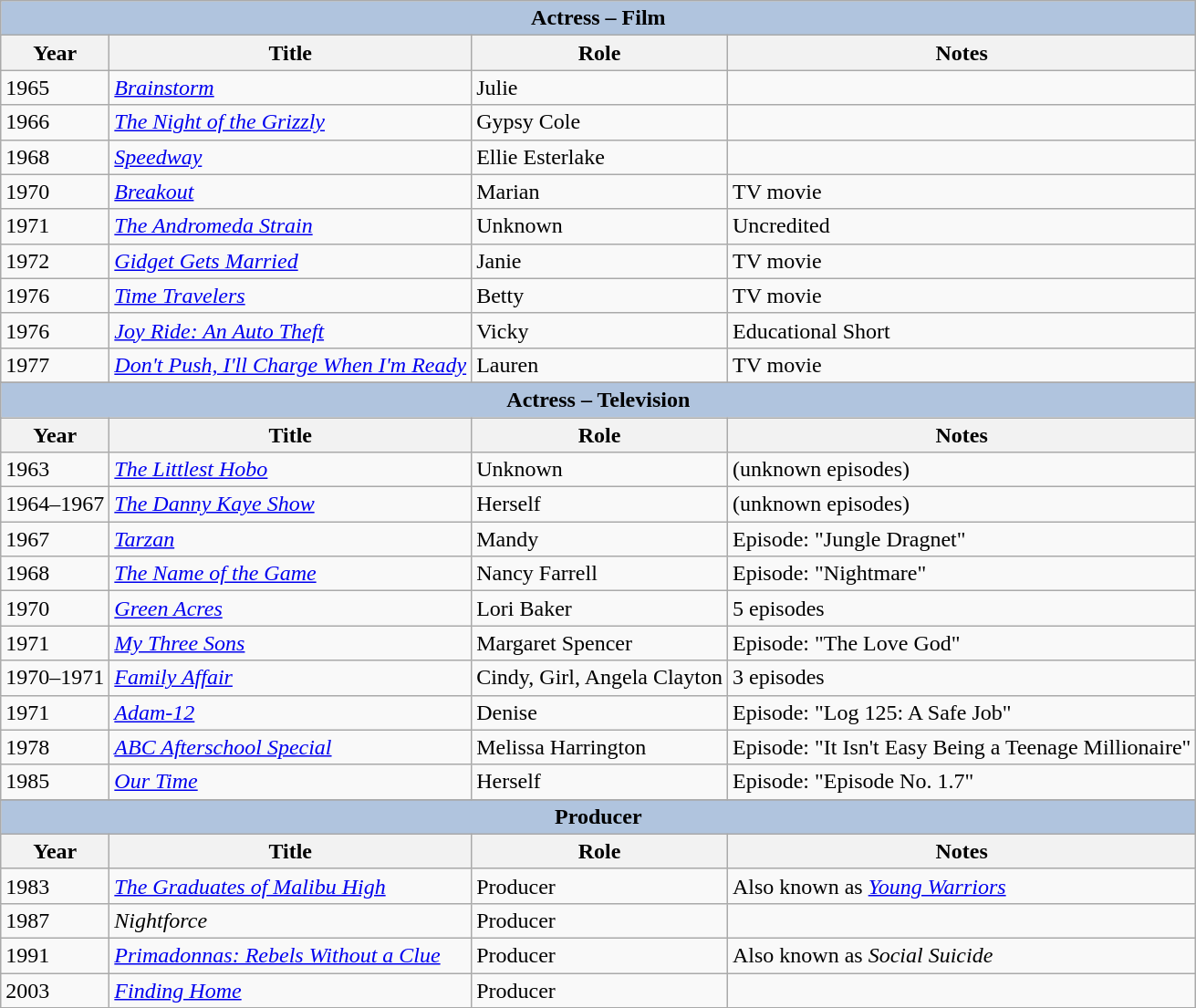<table class="wikitable">
<tr>
<th colspan=4 style="background:#B0C4DE;">Actress – Film</th>
</tr>
<tr align="center">
<th>Year</th>
<th>Title</th>
<th>Role</th>
<th>Notes</th>
</tr>
<tr>
<td>1965</td>
<td><em><a href='#'>Brainstorm</a></em></td>
<td>Julie</td>
<td></td>
</tr>
<tr>
<td>1966</td>
<td><em><a href='#'>The Night of the Grizzly</a></em></td>
<td>Gypsy Cole</td>
<td></td>
</tr>
<tr>
<td>1968</td>
<td><em><a href='#'>Speedway</a></em></td>
<td>Ellie Esterlake</td>
<td></td>
</tr>
<tr>
<td>1970</td>
<td><em><a href='#'>Breakout</a></em></td>
<td>Marian</td>
<td>TV movie</td>
</tr>
<tr>
<td>1971</td>
<td><em><a href='#'>The Andromeda Strain</a></em></td>
<td>Unknown</td>
<td>Uncredited</td>
</tr>
<tr>
<td>1972</td>
<td><em><a href='#'>Gidget Gets Married</a></em></td>
<td>Janie</td>
<td>TV movie</td>
</tr>
<tr>
<td>1976</td>
<td><em><a href='#'>Time Travelers</a></em></td>
<td>Betty</td>
<td>TV movie</td>
</tr>
<tr>
<td>1976</td>
<td><em><a href='#'>Joy Ride: An Auto Theft</a></em></td>
<td>Vicky</td>
<td>Educational Short</td>
</tr>
<tr>
<td>1977</td>
<td><em><a href='#'>Don't Push, I'll Charge When I'm Ready</a></em></td>
<td>Lauren</td>
<td>TV movie</td>
</tr>
<tr>
</tr>
<tr align="center">
<th colspan=4 style="background:#B0C4DE;">Actress – Television</th>
</tr>
<tr align="center">
<th>Year</th>
<th>Title</th>
<th>Role</th>
<th>Notes</th>
</tr>
<tr>
<td>1963</td>
<td><em><a href='#'>The Littlest Hobo</a></em></td>
<td>Unknown</td>
<td>(unknown episodes)</td>
</tr>
<tr>
<td>1964–1967</td>
<td><em><a href='#'>The Danny Kaye Show</a></em></td>
<td>Herself</td>
<td>(unknown episodes)</td>
</tr>
<tr>
<td>1967</td>
<td><em><a href='#'>Tarzan</a></em></td>
<td>Mandy</td>
<td>Episode: "Jungle Dragnet"</td>
</tr>
<tr>
<td>1968</td>
<td><em><a href='#'>The Name of the Game</a></em></td>
<td>Nancy Farrell</td>
<td>Episode: "Nightmare"</td>
</tr>
<tr>
<td>1970</td>
<td><em><a href='#'>Green Acres</a></em></td>
<td>Lori Baker</td>
<td>5 episodes</td>
</tr>
<tr>
<td>1971</td>
<td><em><a href='#'>My Three Sons</a></em></td>
<td>Margaret Spencer</td>
<td>Episode: "The Love God"</td>
</tr>
<tr>
<td>1970–1971</td>
<td><em><a href='#'>Family Affair</a></em></td>
<td>Cindy, Girl, Angela Clayton</td>
<td>3 episodes</td>
</tr>
<tr>
<td>1971</td>
<td><em><a href='#'>Adam-12</a></em></td>
<td>Denise</td>
<td>Episode: "Log 125: A Safe Job"</td>
</tr>
<tr>
<td>1978</td>
<td><em><a href='#'>ABC Afterschool Special</a></em></td>
<td>Melissa Harrington</td>
<td>Episode: "It Isn't Easy Being a Teenage Millionaire"</td>
</tr>
<tr>
<td>1985</td>
<td><em><a href='#'>Our Time</a></em></td>
<td>Herself</td>
<td>Episode: "Episode No. 1.7"</td>
</tr>
<tr>
</tr>
<tr align="center">
<th colspan=4 style="background:#B0C4DE;">Producer</th>
</tr>
<tr align="center">
<th>Year</th>
<th>Title</th>
<th>Role</th>
<th>Notes</th>
</tr>
<tr>
<td>1983</td>
<td><em><a href='#'>The Graduates of Malibu High</a></em></td>
<td>Producer</td>
<td>Also known as <em><a href='#'>Young Warriors</a></em></td>
</tr>
<tr>
<td>1987</td>
<td><em>Nightforce</em></td>
<td>Producer</td>
<td></td>
</tr>
<tr>
<td>1991</td>
<td><em><a href='#'>Primadonnas: Rebels Without a Clue</a></em></td>
<td>Producer</td>
<td>Also known as <em>Social Suicide</em></td>
</tr>
<tr>
<td>2003</td>
<td><em><a href='#'>Finding Home</a></em></td>
<td>Producer</td>
<td></td>
</tr>
<tr>
</tr>
</table>
